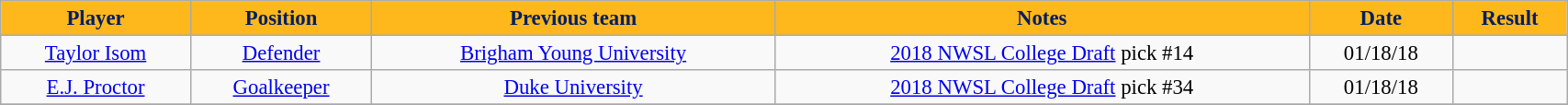<table class="wikitable sortable" style="width:90%; text-align:center; font-size:95%;">
<tr>
<th style="background:#FFB81C; color:#001E62;">Player</th>
<th style="background:#FFB81C; color:#001E62;">Position</th>
<th style="background:#FFB81C; color:#001E62;">Previous team</th>
<th style="background:#FFB81C; color:#001E62;">Notes</th>
<th style="background:#FFB81C; color:#001E62;">Date</th>
<th style="background:#FFB81C; color:#001E62;">Result</th>
</tr>
<tr>
<td> <a href='#'>Taylor Isom</a></td>
<td><a href='#'>Defender</a></td>
<td><a href='#'>Brigham Young University</a></td>
<td><a href='#'>2018 NWSL College Draft</a> pick #14</td>
<td>01/18/18</td>
<td></td>
</tr>
<tr>
<td> <a href='#'>E.J. Proctor</a></td>
<td><a href='#'>Goalkeeper</a></td>
<td><a href='#'>Duke University</a></td>
<td><a href='#'>2018 NWSL College Draft</a> pick #34</td>
<td>01/18/18</td>
<td></td>
</tr>
<tr>
</tr>
</table>
